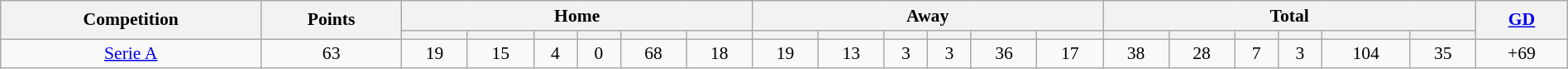<table class="wikitable" style="font-size:90%;width:100%;margin:auto;clear:both;text-align:center;">
<tr>
<th rowspan="2">Competition</th>
<th rowspan="2">Points</th>
<th colspan="6">Home</th>
<th colspan="6">Away</th>
<th colspan="6">Total</th>
<th rowspan="2"><a href='#'>GD</a></th>
</tr>
<tr>
<th></th>
<th></th>
<th></th>
<th></th>
<th></th>
<th></th>
<th></th>
<th></th>
<th></th>
<th></th>
<th></th>
<th></th>
<th></th>
<th></th>
<th></th>
<th></th>
<th></th>
<th></th>
</tr>
<tr>
<td><a href='#'>Serie A</a></td>
<td>63</td>
<td>19</td>
<td>15</td>
<td>4</td>
<td>0</td>
<td>68</td>
<td>18</td>
<td>19</td>
<td>13</td>
<td>3</td>
<td>3</td>
<td>36</td>
<td>17</td>
<td>38</td>
<td>28</td>
<td>7</td>
<td>3</td>
<td>104</td>
<td>35</td>
<td>+69</td>
</tr>
</table>
